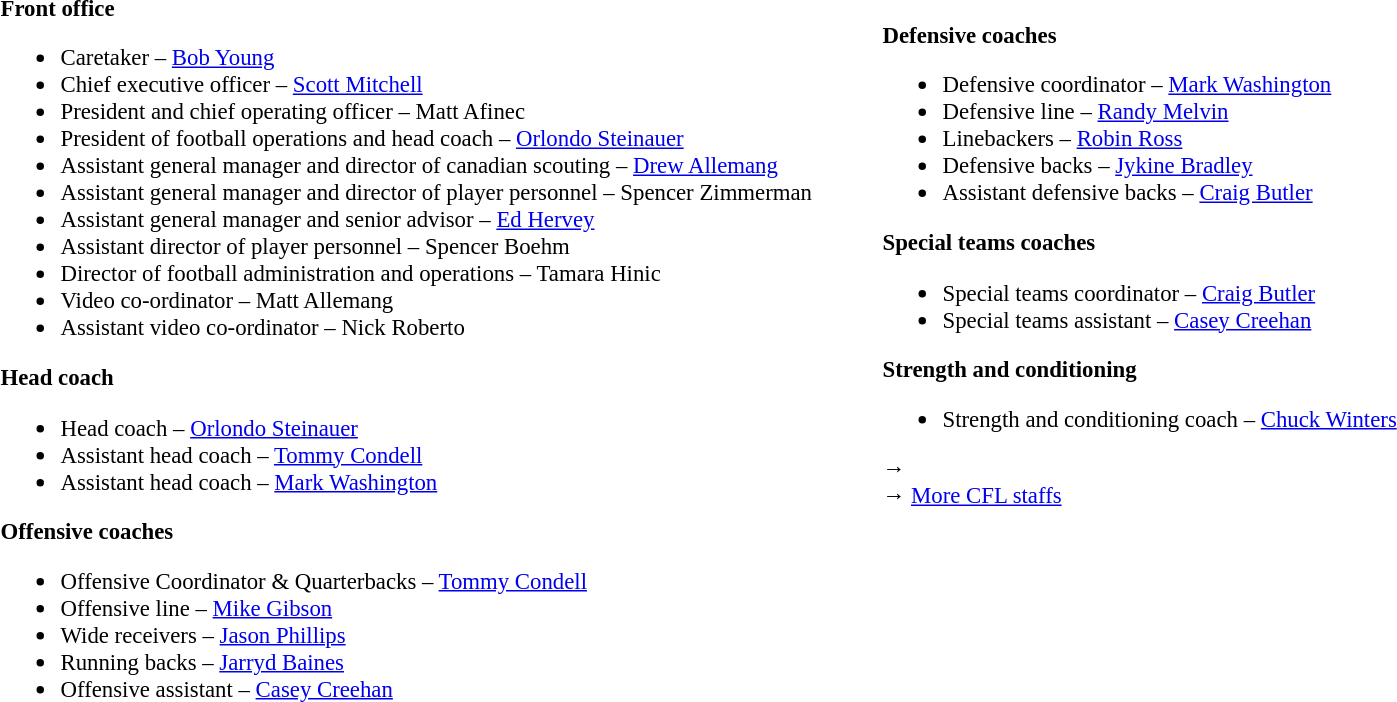<table class="toccolours" style="text-align: left;">
<tr>
<td colspan=7 style="text-align:right;"></td>
</tr>
<tr>
<td style="vertical-align:top;"></td>
<td style="font-size: 95%;vertical-align:top;"><strong>Front office</strong><br><ul><li>Caretaker – <a href='#'>Bob Young</a></li><li>Chief executive officer – <a href='#'>Scott Mitchell</a></li><li>President and chief operating officer – Matt Afinec</li><li>President of football operations and head coach – <a href='#'>Orlondo Steinauer</a></li><li>Assistant general manager and director of canadian scouting – <a href='#'>Drew Allemang</a></li><li>Assistant general manager and director of player personnel – Spencer Zimmerman</li><li>Assistant general manager and senior advisor – <a href='#'>Ed Hervey</a></li><li>Assistant director of player personnel – Spencer Boehm</li><li>Director of football administration and operations – Tamara Hinic</li><li>Video co-ordinator – Matt Allemang</li><li>Assistant video co-ordinator – Nick Roberto</li></ul><strong>Head coach</strong><ul><li>Head coach – <a href='#'>Orlondo Steinauer</a></li><li>Assistant head coach – <a href='#'>Tommy Condell</a></li><li>Assistant head coach – <a href='#'>Mark Washington</a></li></ul><strong>Offensive coaches</strong><ul><li>Offensive Coordinator & Quarterbacks – <a href='#'>Tommy Condell</a></li><li>Offensive line – <a href='#'>Mike Gibson</a></li><li>Wide receivers – <a href='#'>Jason Phillips</a></li><li>Running backs – <a href='#'>Jarryd Baines</a></li><li>Offensive assistant – <a href='#'>Casey Creehan</a></li></ul></td>
<td width="35"> </td>
<td style="vertical-align:top;"></td>
<td style="font-size: 95%;vertical-align:top;"><br><strong>Defensive coaches</strong><ul><li>Defensive coordinator – <a href='#'>Mark Washington</a></li><li>Defensive line – <a href='#'>Randy Melvin</a></li><li>Linebackers – <a href='#'>Robin Ross</a></li><li>Defensive backs – <a href='#'>Jykine Bradley</a></li><li>Assistant defensive backs – <a href='#'>Craig Butler</a></li></ul><strong>Special teams coaches</strong><ul><li>Special teams coordinator – <a href='#'>Craig Butler</a></li><li>Special teams assistant – <a href='#'>Casey Creehan</a></li></ul><strong>Strength and conditioning</strong><ul><li>Strength and conditioning coach – <a href='#'>Chuck Winters</a></li></ul>→ <span></span><br>
→ <a href='#'>More CFL staffs</a></td>
</tr>
</table>
